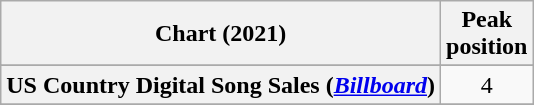<table class="wikitable sortable plainrowheaders">
<tr>
<th align="left">Chart (2021)</th>
<th align="center">Peak<br>position</th>
</tr>
<tr>
</tr>
<tr>
<th scope="row">US Country Digital Song Sales (<em><a href='#'>Billboard</a></em>)</th>
<td align="center">4</td>
</tr>
<tr>
</tr>
</table>
